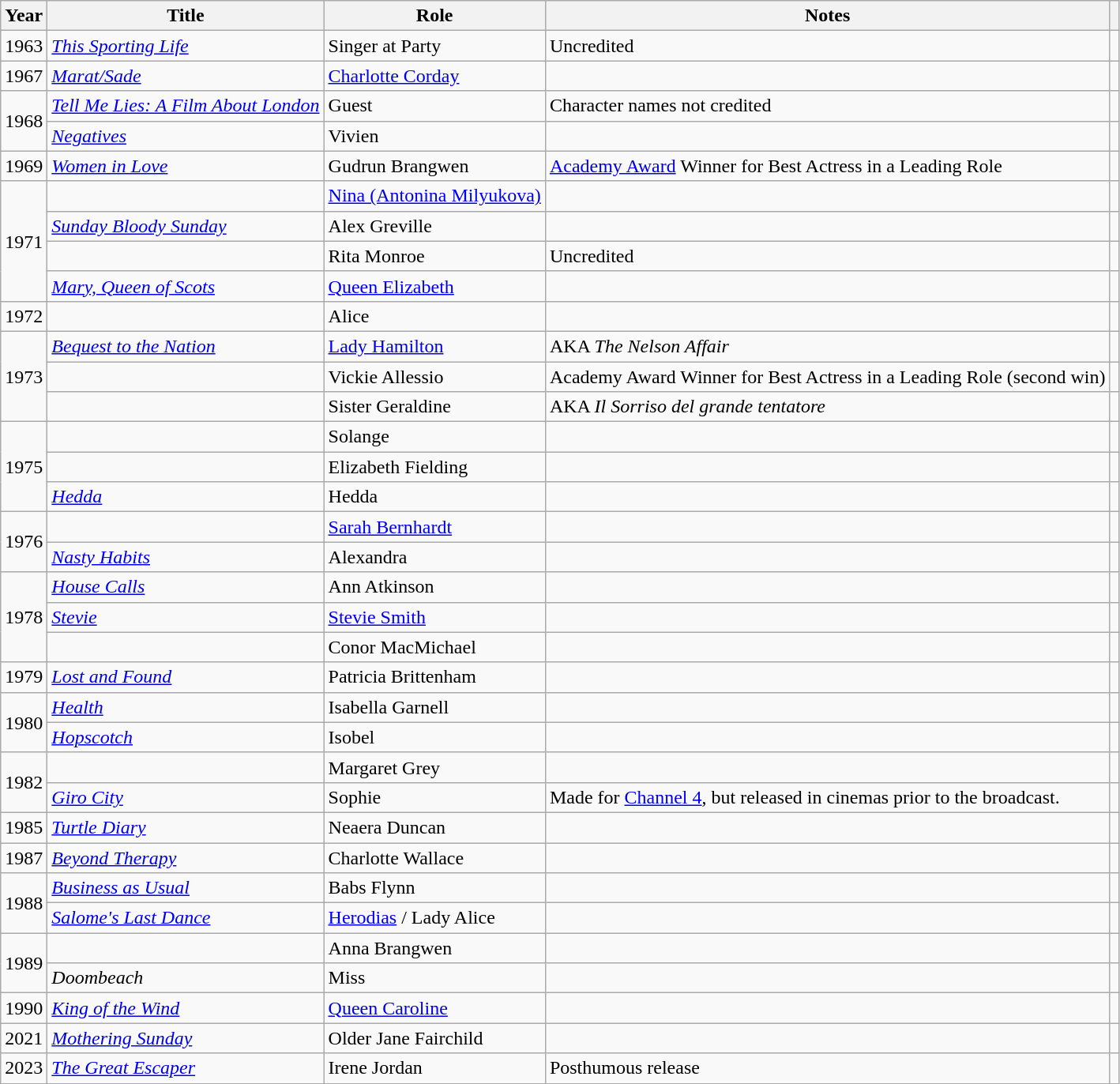<table class="wikitable sortable">
<tr>
<th>Year</th>
<th>Title</th>
<th>Role</th>
<th class="unsortable">Notes</th>
<th class="unsortable"></th>
</tr>
<tr>
<td>1963</td>
<td><em><a href='#'>This Sporting Life</a></em></td>
<td>Singer at Party</td>
<td>Uncredited</td>
<td></td>
</tr>
<tr>
<td>1967</td>
<td><em><a href='#'>Marat/Sade</a></em></td>
<td><a href='#'>Charlotte Corday</a></td>
<td></td>
<td></td>
</tr>
<tr>
<td rowspan="2">1968</td>
<td><em><a href='#'>Tell Me Lies: A Film About London</a></em></td>
<td>Guest</td>
<td>Character names not credited</td>
<td></td>
</tr>
<tr>
<td><em><a href='#'>Negatives</a></em></td>
<td>Vivien</td>
<td></td>
<td></td>
</tr>
<tr>
<td>1969</td>
<td><em><a href='#'>Women in Love</a></em></td>
<td>Gudrun Brangwen</td>
<td><a href='#'>Academy Award</a> Winner for Best Actress in a Leading Role</td>
<td></td>
</tr>
<tr>
<td rowspan="4">1971</td>
<td><em></em></td>
<td><a href='#'>Nina (Antonina Milyukova)</a></td>
<td></td>
<td></td>
</tr>
<tr>
<td><em><a href='#'>Sunday Bloody Sunday</a></em></td>
<td>Alex Greville</td>
<td></td>
<td></td>
</tr>
<tr>
<td><em></em></td>
<td>Rita Monroe</td>
<td>Uncredited</td>
<td></td>
</tr>
<tr>
<td><em><a href='#'>Mary, Queen of Scots</a></em></td>
<td><a href='#'>Queen Elizabeth</a></td>
<td></td>
<td></td>
</tr>
<tr>
<td>1972</td>
<td><em></em></td>
<td>Alice</td>
<td></td>
<td></td>
</tr>
<tr>
<td rowspan="3">1973</td>
<td><em><a href='#'>Bequest to the Nation</a></em></td>
<td><a href='#'>Lady Hamilton</a></td>
<td>AKA <em>The Nelson Affair</em></td>
<td></td>
</tr>
<tr>
<td><em></em></td>
<td>Vickie Allessio</td>
<td>Academy Award Winner for Best Actress in a Leading Role (second win)</td>
<td></td>
</tr>
<tr>
<td><em></em></td>
<td>Sister Geraldine</td>
<td>AKA <em>Il Sorriso del grande tentatore</em></td>
<td></td>
</tr>
<tr>
<td rowspan="3">1975</td>
<td><em></em></td>
<td>Solange</td>
<td></td>
<td></td>
</tr>
<tr>
<td><em></em></td>
<td>Elizabeth Fielding</td>
<td></td>
<td></td>
</tr>
<tr>
<td><em><a href='#'>Hedda</a></em></td>
<td>Hedda</td>
<td></td>
<td></td>
</tr>
<tr>
<td rowspan="2">1976</td>
<td><em></em></td>
<td><a href='#'>Sarah Bernhardt</a></td>
<td></td>
<td></td>
</tr>
<tr>
<td><em><a href='#'>Nasty Habits</a></em></td>
<td>Alexandra</td>
<td></td>
<td></td>
</tr>
<tr>
<td rowspan="3">1978</td>
<td><em><a href='#'>House Calls</a></em></td>
<td>Ann Atkinson</td>
<td></td>
<td></td>
</tr>
<tr>
<td><em><a href='#'>Stevie</a></em></td>
<td><a href='#'>Stevie Smith</a></td>
<td></td>
<td></td>
</tr>
<tr>
<td><em></em></td>
<td>Conor MacMichael</td>
<td></td>
<td></td>
</tr>
<tr>
<td>1979</td>
<td><em><a href='#'>Lost and Found</a></em></td>
<td>Patricia Brittenham</td>
<td></td>
<td></td>
</tr>
<tr>
<td rowspan="2">1980</td>
<td><em><a href='#'>Health</a></em></td>
<td>Isabella Garnell</td>
<td></td>
<td></td>
</tr>
<tr>
<td><em><a href='#'>Hopscotch</a></em></td>
<td>Isobel</td>
<td></td>
<td></td>
</tr>
<tr>
<td rowspan="2">1982</td>
<td><em></em></td>
<td>Margaret Grey</td>
<td></td>
<td></td>
</tr>
<tr>
<td><em><a href='#'>Giro City</a></em></td>
<td>Sophie</td>
<td>Made for <a href='#'>Channel 4</a>, but released in cinemas prior to the broadcast.</td>
<td></td>
</tr>
<tr>
<td>1985</td>
<td><em><a href='#'>Turtle Diary</a></em></td>
<td>Neaera Duncan</td>
<td></td>
<td></td>
</tr>
<tr>
<td>1987</td>
<td><em><a href='#'>Beyond Therapy</a></em></td>
<td>Charlotte Wallace</td>
<td></td>
<td></td>
</tr>
<tr>
<td rowspan="2">1988</td>
<td><em><a href='#'>Business as Usual</a></em></td>
<td>Babs Flynn</td>
<td></td>
<td></td>
</tr>
<tr>
<td><em><a href='#'>Salome's Last Dance</a></em></td>
<td><a href='#'>Herodias</a> / Lady Alice</td>
<td></td>
<td></td>
</tr>
<tr>
<td rowspan="2">1989</td>
<td><em></em></td>
<td>Anna Brangwen</td>
<td></td>
<td></td>
</tr>
<tr>
<td><em>Doombeach</em></td>
<td>Miss</td>
<td></td>
<td></td>
</tr>
<tr>
<td>1990</td>
<td><em><a href='#'>King of the Wind</a></em></td>
<td><a href='#'>Queen Caroline</a></td>
<td></td>
<td></td>
</tr>
<tr>
<td>2021</td>
<td><em><a href='#'>Mothering Sunday</a></em></td>
<td>Older Jane Fairchild</td>
<td></td>
<td></td>
</tr>
<tr>
<td>2023</td>
<td><em><a href='#'>The Great Escaper</a></em></td>
<td>Irene Jordan</td>
<td>Posthumous release</td>
<td></td>
</tr>
</table>
